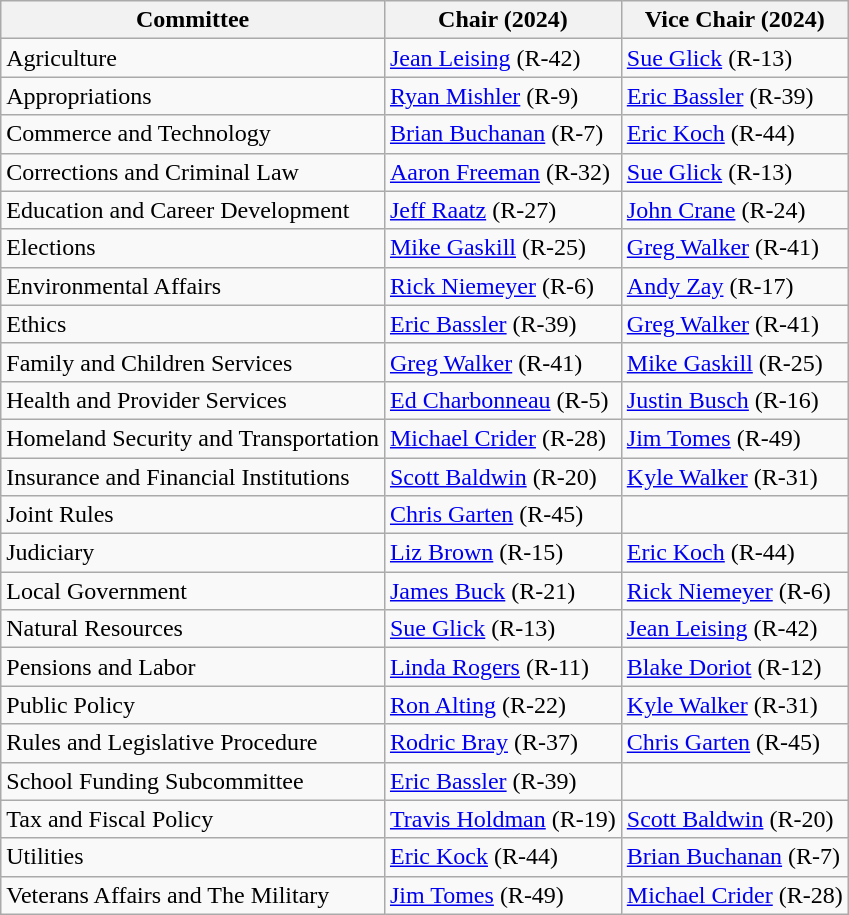<table class="sortable wikitable">
<tr>
<th>Committee</th>
<th>Chair (2024)</th>
<th>Vice Chair (2024)</th>
</tr>
<tr>
<td>Agriculture</td>
<td><a href='#'>Jean Leising</a> (R-42)</td>
<td><a href='#'>Sue Glick</a> (R-13)</td>
</tr>
<tr>
<td>Appropriations</td>
<td><a href='#'>Ryan Mishler</a> (R-9)</td>
<td><a href='#'>Eric Bassler</a> (R-39)</td>
</tr>
<tr>
<td>Commerce and Technology</td>
<td><a href='#'>Brian Buchanan</a> (R-7)</td>
<td><a href='#'>Eric Koch</a> (R-44)</td>
</tr>
<tr>
<td>Corrections and Criminal Law</td>
<td><a href='#'>Aaron Freeman</a> (R-32)</td>
<td><a href='#'>Sue Glick</a> (R-13)</td>
</tr>
<tr>
<td>Education and Career Development</td>
<td><a href='#'>Jeff Raatz</a> (R-27)</td>
<td><a href='#'>John Crane</a> (R-24)</td>
</tr>
<tr>
<td>Elections</td>
<td><a href='#'>Mike Gaskill</a> (R-25)</td>
<td><a href='#'>Greg Walker</a> (R-41)</td>
</tr>
<tr>
<td>Environmental Affairs</td>
<td><a href='#'>Rick Niemeyer</a> (R-6)</td>
<td><a href='#'>Andy Zay</a> (R-17)</td>
</tr>
<tr>
<td>Ethics</td>
<td><a href='#'>Eric Bassler</a> (R-39)</td>
<td><a href='#'>Greg Walker</a> (R-41)</td>
</tr>
<tr>
<td>Family and Children Services</td>
<td><a href='#'>Greg Walker</a> (R-41)</td>
<td><a href='#'>Mike Gaskill</a> (R-25)</td>
</tr>
<tr>
<td>Health and Provider Services</td>
<td><a href='#'>Ed Charbonneau</a> (R-5)</td>
<td><a href='#'>Justin Busch</a> (R-16)</td>
</tr>
<tr>
<td>Homeland Security and Transportation</td>
<td><a href='#'>Michael Crider</a> (R-28)</td>
<td><a href='#'>Jim Tomes</a> (R-49)</td>
</tr>
<tr>
<td>Insurance and Financial Institutions</td>
<td><a href='#'>Scott Baldwin</a> (R-20)</td>
<td><a href='#'>Kyle Walker</a> (R-31)</td>
</tr>
<tr>
<td>Joint Rules</td>
<td><a href='#'>Chris Garten</a> (R-45)</td>
<td></td>
</tr>
<tr>
<td>Judiciary</td>
<td><a href='#'>Liz Brown</a> (R-15)</td>
<td><a href='#'>Eric Koch</a> (R-44)</td>
</tr>
<tr>
<td>Local Government</td>
<td><a href='#'>James Buck</a> (R-21)</td>
<td><a href='#'>Rick Niemeyer</a> (R-6)</td>
</tr>
<tr>
<td>Natural Resources</td>
<td><a href='#'>Sue Glick</a> (R-13)</td>
<td><a href='#'>Jean Leising</a> (R-42)</td>
</tr>
<tr>
<td>Pensions and Labor</td>
<td><a href='#'>Linda Rogers</a> (R-11)</td>
<td><a href='#'>Blake Doriot</a> (R-12)</td>
</tr>
<tr>
<td>Public Policy</td>
<td><a href='#'>Ron Alting</a> (R-22)</td>
<td><a href='#'>Kyle Walker</a> (R-31)</td>
</tr>
<tr>
<td>Rules and Legislative Procedure</td>
<td><a href='#'>Rodric Bray</a> (R-37)</td>
<td><a href='#'>Chris Garten</a> (R-45)</td>
</tr>
<tr>
<td>School Funding Subcommittee</td>
<td><a href='#'>Eric Bassler</a> (R-39)</td>
<td></td>
</tr>
<tr>
<td>Tax and Fiscal Policy</td>
<td><a href='#'>Travis Holdman</a> (R-19)</td>
<td><a href='#'>Scott Baldwin</a> (R-20)</td>
</tr>
<tr>
<td>Utilities</td>
<td><a href='#'>Eric Kock</a> (R-44)</td>
<td><a href='#'>Brian Buchanan</a> (R-7)</td>
</tr>
<tr>
<td>Veterans Affairs and The Military</td>
<td><a href='#'>Jim Tomes</a> (R-49)</td>
<td><a href='#'>Michael Crider</a> (R-28)</td>
</tr>
</table>
